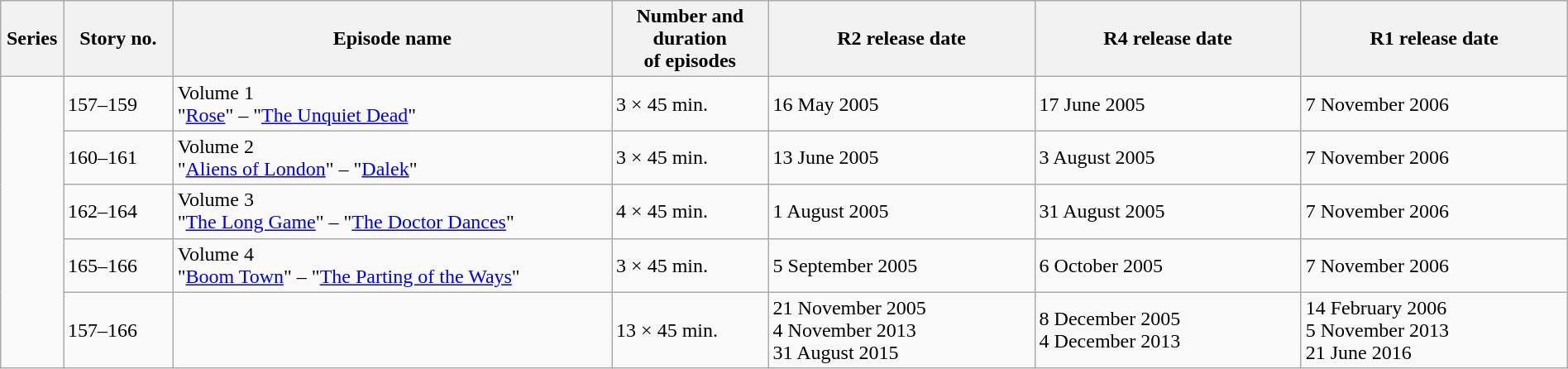<table class="wikitable sortable" style="width:100%;">
<tr>
<th style="width:4%;">Series</th>
<th style="width:7%;">Story no.</th>
<th style="width:28%;">Episode name</th>
<th style="width:10%;">Number and duration<br>of episodes</th>
<th style="width:17%;">R2 release date</th>
<th style="width:17%;">R4 release date</th>
<th style="width:17%;">R1 release date</th>
</tr>
<tr>
<td rowspan="5"></td>
<td>157–159</td>
<td> Volume 1<br>"<a href='#'>Rose</a>" – "<a href='#'>The Unquiet Dead</a>"</td>
<td data-sort-value="135">3 × 45 min.</td>
<td data-sort-value="2005-05-16">16 May 2005</td>
<td data-sort-value="2005-06-17">17 June 2005</td>
<td data-sort-value="2006-11-07">7 November 2006</td>
</tr>
<tr>
<td>160–161</td>
<td> Volume 2<br>"<a href='#'>Aliens of London</a>" – "<a href='#'>Dalek</a>"</td>
<td data-sort-value="135">3 × 45 min.</td>
<td data-sort-value="2005-06-13">13 June 2005</td>
<td data-sort-value="2005-08-03">3 August 2005</td>
<td data-sort-value="2006-11-07">7 November 2006</td>
</tr>
<tr>
<td>162–164</td>
<td> Volume 3<br>"<a href='#'>The Long Game</a>" – "<a href='#'>The Doctor Dances</a>"</td>
<td data-sort-value="180">4 × 45 min.</td>
<td data-sort-value="2005-08-01">1 August 2005</td>
<td data-sort-value="2005-08-31">31 August 2005</td>
<td data-sort-value="2006-11-07">7 November 2006</td>
</tr>
<tr>
<td>165–166</td>
<td> Volume 4<br>"<a href='#'>Boom Town</a>" – "<a href='#'>The Parting of the Ways</a>"</td>
<td data-sort-value="135">3 × 45 min.</td>
<td data-sort-value="2005-09-05">5 September 2005</td>
<td data-sort-value="2005-10-06">6 October 2005</td>
<td data-sort-value="2006-11-07">7 November 2006</td>
</tr>
<tr>
<td>157–166</td>
<td> </td>
<td data-sort-value="585">13 × 45 min.</td>
<td data-sort-value="2005-11-21">21 November 2005  <br>4 November 2013  <br>31 August 2015  </td>
<td data-sort-value="2005-12-08">8 December 2005  <br>4 December 2013  </td>
<td data-sort-value="2006-02-14">14 February 2006  <br>5 November 2013  <br>21 June 2016  </td>
</tr>
</table>
